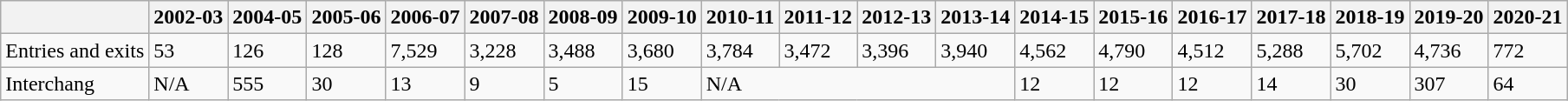<table class="wikitable">
<tr>
<th></th>
<th>2002-03</th>
<th>2004-05</th>
<th>2005-06</th>
<th>2006-07</th>
<th>2007-08</th>
<th>2008-09</th>
<th>2009-10</th>
<th>2010-11</th>
<th>2011-12</th>
<th>2012-13</th>
<th>2013-14</th>
<th>2014-15</th>
<th>2015-16</th>
<th>2016-17</th>
<th>2017-18</th>
<th>2018-19</th>
<th>2019-20</th>
<th>2020-21</th>
</tr>
<tr>
<td>Entries and exits</td>
<td>53</td>
<td>126</td>
<td>128</td>
<td>7,529</td>
<td>3,228</td>
<td>3,488</td>
<td>3,680</td>
<td>3,784</td>
<td>3,472</td>
<td>3,396</td>
<td>3,940</td>
<td>4,562</td>
<td>4,790</td>
<td>4,512</td>
<td>5,288</td>
<td>5,702</td>
<td>4,736</td>
<td>772</td>
</tr>
<tr>
<td>Interchang</td>
<td>N/A</td>
<td>555</td>
<td>30</td>
<td>13</td>
<td>9</td>
<td>5</td>
<td>15</td>
<td colspan="4">N/A</td>
<td>12</td>
<td>12</td>
<td>12</td>
<td>14</td>
<td>30</td>
<td>307</td>
<td>64</td>
</tr>
</table>
